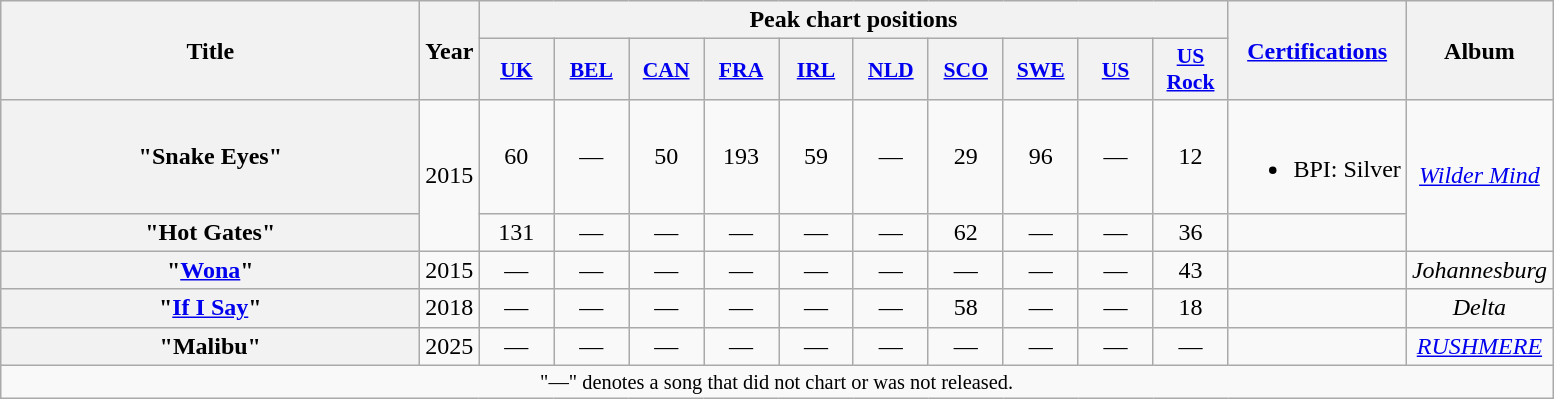<table class="wikitable plainrowheaders" style="text-align:center;">
<tr>
<th scope="col" rowspan="2" style="width:17em;">Title</th>
<th scope="col" rowspan="2" style="width:1em;">Year</th>
<th scope="col" colspan="10">Peak chart positions</th>
<th scope="col" rowspan="2"><a href='#'>Certifications</a></th>
<th scope="col" rowspan="2">Album</th>
</tr>
<tr>
<th scope="col" style="width:3em;font-size:90%;"><a href='#'>UK</a><br></th>
<th scope="col" style="width:3em;font-size:90%;"><a href='#'>BEL</a><br></th>
<th scope="col" style="width:3em;font-size:90%;"><a href='#'>CAN</a><br></th>
<th scope="col" style="width:3em;font-size:90%;"><a href='#'>FRA</a><br></th>
<th scope="col" style="width:3em;font-size:90%;"><a href='#'>IRL</a><br></th>
<th scope="col" style="width:3em;font-size:90%;"><a href='#'>NLD</a><br></th>
<th scope="col" style="width:3em;font-size:90%;"><a href='#'>SCO</a><br></th>
<th scope="col" style="width:3em;font-size:90%;"><a href='#'>SWE</a><br></th>
<th scope="col" style="width:3em;font-size:90%;"><a href='#'>US</a><br></th>
<th scope="col" style="width:3em;font-size:90%;"><a href='#'>US<br>Rock</a><br></th>
</tr>
<tr>
<th scope="row">"Snake Eyes"</th>
<td rowspan="2">2015</td>
<td>60</td>
<td>—</td>
<td>50</td>
<td>193</td>
<td>59</td>
<td>—</td>
<td>29</td>
<td>96</td>
<td>—</td>
<td>12</td>
<td><br><ul><li>BPI: Silver</li></ul></td>
<td rowspan="2"><em><a href='#'>Wilder Mind</a></em></td>
</tr>
<tr>
<th scope="row">"Hot Gates"</th>
<td>131</td>
<td>—</td>
<td>—</td>
<td>—</td>
<td>—</td>
<td>—</td>
<td>62</td>
<td>—</td>
<td>—</td>
<td>36</td>
<td></td>
</tr>
<tr>
<th scope="row">"<a href='#'>Wona</a>"<br></th>
<td>2015</td>
<td>—</td>
<td>—</td>
<td>—</td>
<td>—</td>
<td>—</td>
<td>—</td>
<td>—</td>
<td>—</td>
<td>—</td>
<td>43</td>
<td></td>
<td><em>Johannesburg</em></td>
</tr>
<tr>
<th scope="row">"<a href='#'>If I Say</a>"</th>
<td>2018</td>
<td>—</td>
<td>—</td>
<td>—</td>
<td>—</td>
<td>—</td>
<td>—</td>
<td>58</td>
<td>—</td>
<td>—</td>
<td>18</td>
<td></td>
<td><em>Delta</em></td>
</tr>
<tr>
<th scope="row">"Malibu"</th>
<td>2025</td>
<td>—</td>
<td>—</td>
<td>—</td>
<td>—</td>
<td>—</td>
<td>—</td>
<td>—</td>
<td>—</td>
<td>—</td>
<td>—</td>
<td></td>
<td><em><a href='#'>RUSHMERE</a></em></td>
</tr>
<tr>
<td colspan="22" style="font-size:85%">"—" denotes a song that did not chart or was not released.</td>
</tr>
</table>
